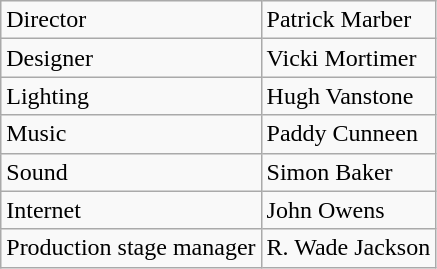<table class="wikitable" border="1">
<tr>
<td>Director</td>
<td>Patrick Marber</td>
</tr>
<tr>
<td>Designer</td>
<td>Vicki Mortimer</td>
</tr>
<tr>
<td>Lighting</td>
<td>Hugh Vanstone</td>
</tr>
<tr>
<td>Music</td>
<td>Paddy Cunneen</td>
</tr>
<tr>
<td>Sound</td>
<td>Simon Baker</td>
</tr>
<tr>
<td>Internet</td>
<td>John Owens</td>
</tr>
<tr>
<td>Production stage manager</td>
<td>R. Wade Jackson</td>
</tr>
</table>
